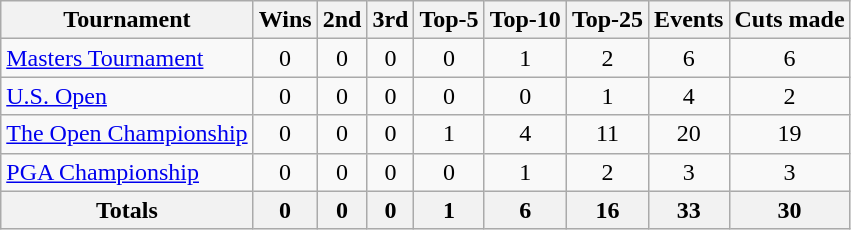<table class=wikitable style=text-align:center>
<tr>
<th>Tournament</th>
<th>Wins</th>
<th>2nd</th>
<th>3rd</th>
<th>Top-5</th>
<th>Top-10</th>
<th>Top-25</th>
<th>Events</th>
<th>Cuts made</th>
</tr>
<tr>
<td align=left><a href='#'>Masters Tournament</a></td>
<td>0</td>
<td>0</td>
<td>0</td>
<td>0</td>
<td>1</td>
<td>2</td>
<td>6</td>
<td>6</td>
</tr>
<tr>
<td align=left><a href='#'>U.S. Open</a></td>
<td>0</td>
<td>0</td>
<td>0</td>
<td>0</td>
<td>0</td>
<td>1</td>
<td>4</td>
<td>2</td>
</tr>
<tr>
<td align=left><a href='#'>The Open Championship</a></td>
<td>0</td>
<td>0</td>
<td>0</td>
<td>1</td>
<td>4</td>
<td>11</td>
<td>20</td>
<td>19</td>
</tr>
<tr>
<td align=left><a href='#'>PGA Championship</a></td>
<td>0</td>
<td>0</td>
<td>0</td>
<td>0</td>
<td>1</td>
<td>2</td>
<td>3</td>
<td>3</td>
</tr>
<tr>
<th>Totals</th>
<th>0</th>
<th>0</th>
<th>0</th>
<th>1</th>
<th>6</th>
<th>16</th>
<th>33</th>
<th>30</th>
</tr>
</table>
